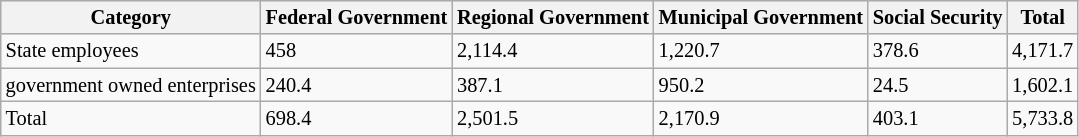<table class="wikitable sortable" style="font-size:85%;">
<tr style="background:#efefef;">
<th>Category</th>
<th>Federal Government</th>
<th>Regional Government</th>
<th>Municipal Government</th>
<th>Social Security</th>
<th>Total</th>
</tr>
<tr>
<td>State employees</td>
<td>458</td>
<td>2,114.4</td>
<td>1,220.7</td>
<td>378.6</td>
<td>4,171.7</td>
</tr>
<tr>
<td>government owned enterprises</td>
<td>240.4</td>
<td>387.1</td>
<td>950.2</td>
<td>24.5</td>
<td>1,602.1</td>
</tr>
<tr>
<td>Total</td>
<td>698.4</td>
<td>2,501.5</td>
<td>2,170.9</td>
<td>403.1</td>
<td>5,733.8</td>
</tr>
</table>
